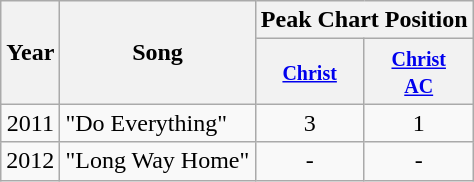<table class="wikitable" width="25%" style="text-align:center">
<tr>
<th rowspan="2"><strong>Year</strong></th>
<th rowspan="2"><strong>Song</strong></th>
<th colspan="2"><strong>Peak Chart Position</strong></th>
</tr>
<tr>
<th><small><a href='#'>Christ</a><br></small></th>
<th><small><a href='#'>Christ<br>AC</a></small></th>
</tr>
<tr>
<td rowspan="1">2011</td>
<td style="text-align:left">"Do Everything"</td>
<td>3</td>
<td>1</td>
</tr>
<tr>
<td rowspan="1">2012</td>
<td style="text-align:left">"Long Way Home"</td>
<td>-</td>
<td>-</td>
</tr>
</table>
